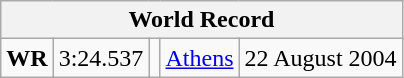<table class="wikitable">
<tr>
<th colspan=5>World Record</th>
</tr>
<tr>
<td><strong>WR</strong></td>
<td>3:24.537</td>
<td></td>
<td><a href='#'>Athens</a> </td>
<td>22 August 2004</td>
</tr>
</table>
